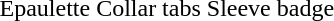<table align="links">
<tr>
<td></td>
<td></td>
<td></td>
</tr>
<tr>
<td align="center">Epaulette</td>
<td align="center">Collar tabs</td>
<td align="center">Sleeve badge</td>
</tr>
<tr>
</tr>
</table>
